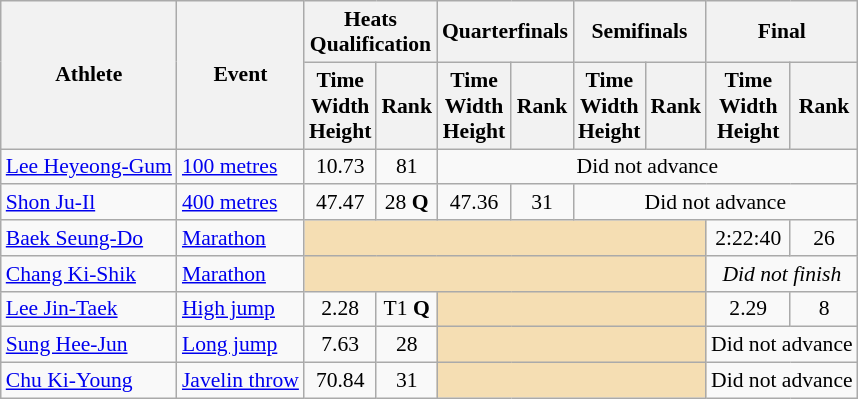<table class=wikitable style="font-size:90%; ">
<tr>
<th rowspan="2">Athlete</th>
<th rowspan="2">Event</th>
<th colspan="2">Heats<br>Qualification</th>
<th colspan="2">Quarterfinals</th>
<th colspan="2">Semifinals</th>
<th colspan="2">Final</th>
</tr>
<tr>
<th>Time<br>Width<br>Height</th>
<th>Rank</th>
<th>Time<br>Width<br>Height</th>
<th>Rank</th>
<th>Time<br>Width<br>Height</th>
<th>Rank</th>
<th>Time<br>Width<br>Height</th>
<th>Rank</th>
</tr>
<tr>
<td><a href='#'>Lee Heyeong-Gum</a></td>
<td><a href='#'>100 metres</a></td>
<td align=center>10.73</td>
<td align=center>81</td>
<td colspan=6 align=center>Did not advance</td>
</tr>
<tr>
<td><a href='#'>Shon Ju-Il</a></td>
<td><a href='#'>400 metres</a></td>
<td align=center>47.47</td>
<td align=center>28 <strong>Q</strong></td>
<td align=center>47.36</td>
<td align=center>31</td>
<td colspan=4 align=center>Did not advance</td>
</tr>
<tr>
<td><a href='#'>Baek Seung-Do</a></td>
<td><a href='#'>Marathon</a></td>
<td colspan=6 bgcolor="wheat"></td>
<td align=center>2:22:40</td>
<td align=center>26</td>
</tr>
<tr>
<td><a href='#'>Chang Ki-Shik</a></td>
<td><a href='#'>Marathon</a></td>
<td colspan=6 bgcolor="wheat"></td>
<td colspan=2 align=center><em>Did not finish</em></td>
</tr>
<tr>
<td><a href='#'>Lee Jin-Taek</a></td>
<td><a href='#'>High jump</a></td>
<td align=center>2.28</td>
<td align=center>T1 <strong>Q</strong></td>
<td colspan=4 bgcolor="wheat"></td>
<td align=center>2.29</td>
<td align=center>8</td>
</tr>
<tr>
<td><a href='#'>Sung Hee-Jun</a></td>
<td><a href='#'>Long jump</a></td>
<td align=center>7.63</td>
<td align=center>28</td>
<td colspan=4 bgcolor="wheat"></td>
<td colspan=2 align=center>Did not advance</td>
</tr>
<tr>
<td><a href='#'>Chu Ki-Young</a></td>
<td><a href='#'>Javelin throw</a></td>
<td align=center>70.84</td>
<td align=center>31</td>
<td colspan=4 bgcolor="wheat"></td>
<td colspan=2 align=center>Did not advance</td>
</tr>
</table>
